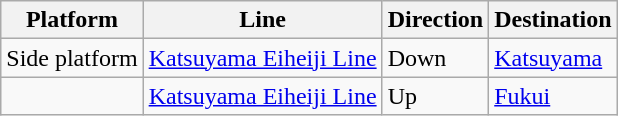<table class="wikitable">
<tr>
<th>Platform</th>
<th>Line</th>
<th>Direction</th>
<th>Destination</th>
</tr>
<tr>
<td>Side platform</td>
<td><a href='#'>Katsuyama Eiheiji Line</a></td>
<td>Down</td>
<td><a href='#'>Katsuyama</a></td>
</tr>
<tr>
<td></td>
<td><a href='#'>Katsuyama Eiheiji Line</a></td>
<td>Up</td>
<td><a href='#'>Fukui</a></td>
</tr>
</table>
